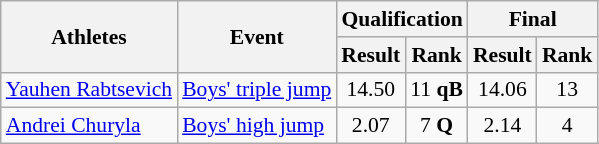<table class="wikitable" border="1" style="font-size:90%">
<tr>
<th rowspan=2>Athletes</th>
<th rowspan=2>Event</th>
<th colspan=2>Qualification</th>
<th colspan=2>Final</th>
</tr>
<tr>
<th>Result</th>
<th>Rank</th>
<th>Result</th>
<th>Rank</th>
</tr>
<tr>
<td><a href='#'>Yauhen Rabtsevich</a></td>
<td><a href='#'>Boys' triple jump</a></td>
<td align=center>14.50</td>
<td align=center>11 <strong>qB</strong></td>
<td align=center>14.06</td>
<td align=center>13</td>
</tr>
<tr>
<td><a href='#'>Andrei Churyla</a></td>
<td><a href='#'>Boys' high jump</a></td>
<td align=center>2.07</td>
<td align=center>7 <strong>Q</strong></td>
<td align=center>2.14</td>
<td align=center>4</td>
</tr>
</table>
